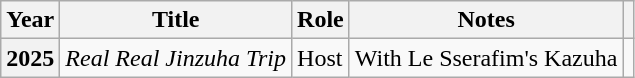<table class="wikitable plainrowheaders">
<tr>
<th scope="col">Year</th>
<th scope="col">Title</th>
<th scope="col">Role</th>
<th scope="col">Notes</th>
<th scope="col"></th>
</tr>
<tr>
<th scope="row">2025</th>
<td><em>Real Real Jinzuha Trip</em></td>
<td>Host</td>
<td>With Le Sserafim's Kazuha</td>
<td style="text-align:center"></td>
</tr>
</table>
